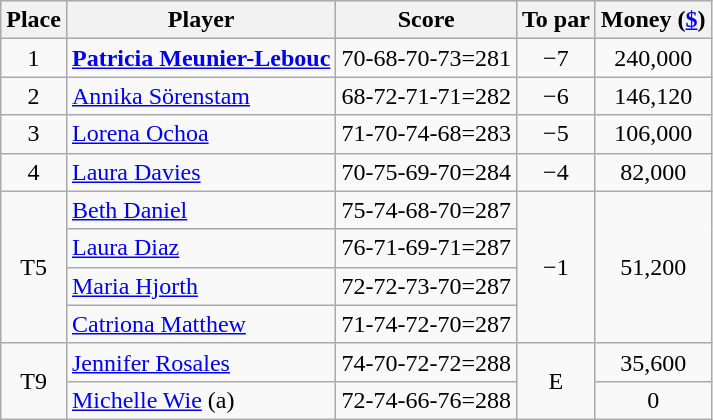<table class="wikitable">
<tr>
<th>Place</th>
<th>Player</th>
<th>Score</th>
<th>To par</th>
<th>Money (<a href='#'>$</a>)</th>
</tr>
<tr>
<td align=center>1</td>
<td> <strong><a href='#'>Patricia Meunier-Lebouc</a></strong></td>
<td>70-68-70-73=281</td>
<td align=center>−7</td>
<td align=center>240,000</td>
</tr>
<tr>
<td align=center>2</td>
<td> <a href='#'>Annika Sörenstam</a></td>
<td>68-72-71-71=282</td>
<td align=center>−6</td>
<td align=center>146,120</td>
</tr>
<tr>
<td align=center>3</td>
<td> <a href='#'>Lorena Ochoa</a></td>
<td>71-70-74-68=283</td>
<td align=center>−5</td>
<td align=center>106,000</td>
</tr>
<tr>
<td align=center>4</td>
<td> <a href='#'>Laura Davies</a></td>
<td>70-75-69-70=284</td>
<td align=center>−4</td>
<td align=center>82,000</td>
</tr>
<tr>
<td align=center rowspan=4>T5</td>
<td> <a href='#'>Beth Daniel</a></td>
<td>75-74-68-70=287</td>
<td align=center rowspan=4>−1</td>
<td align=center rowspan=4>51,200</td>
</tr>
<tr>
<td> <a href='#'>Laura Diaz</a></td>
<td>76-71-69-71=287</td>
</tr>
<tr>
<td> <a href='#'>Maria Hjorth</a></td>
<td>72-72-73-70=287</td>
</tr>
<tr>
<td> <a href='#'>Catriona Matthew</a></td>
<td>71-74-72-70=287</td>
</tr>
<tr>
<td align=center rowspan=2>T9</td>
<td> <a href='#'>Jennifer Rosales</a></td>
<td>74-70-72-72=288</td>
<td align=center rowspan=2>E</td>
<td align=center>35,600</td>
</tr>
<tr>
<td> <a href='#'>Michelle Wie</a> (a)</td>
<td>72-74-66-76=288</td>
<td align=center>0</td>
</tr>
</table>
